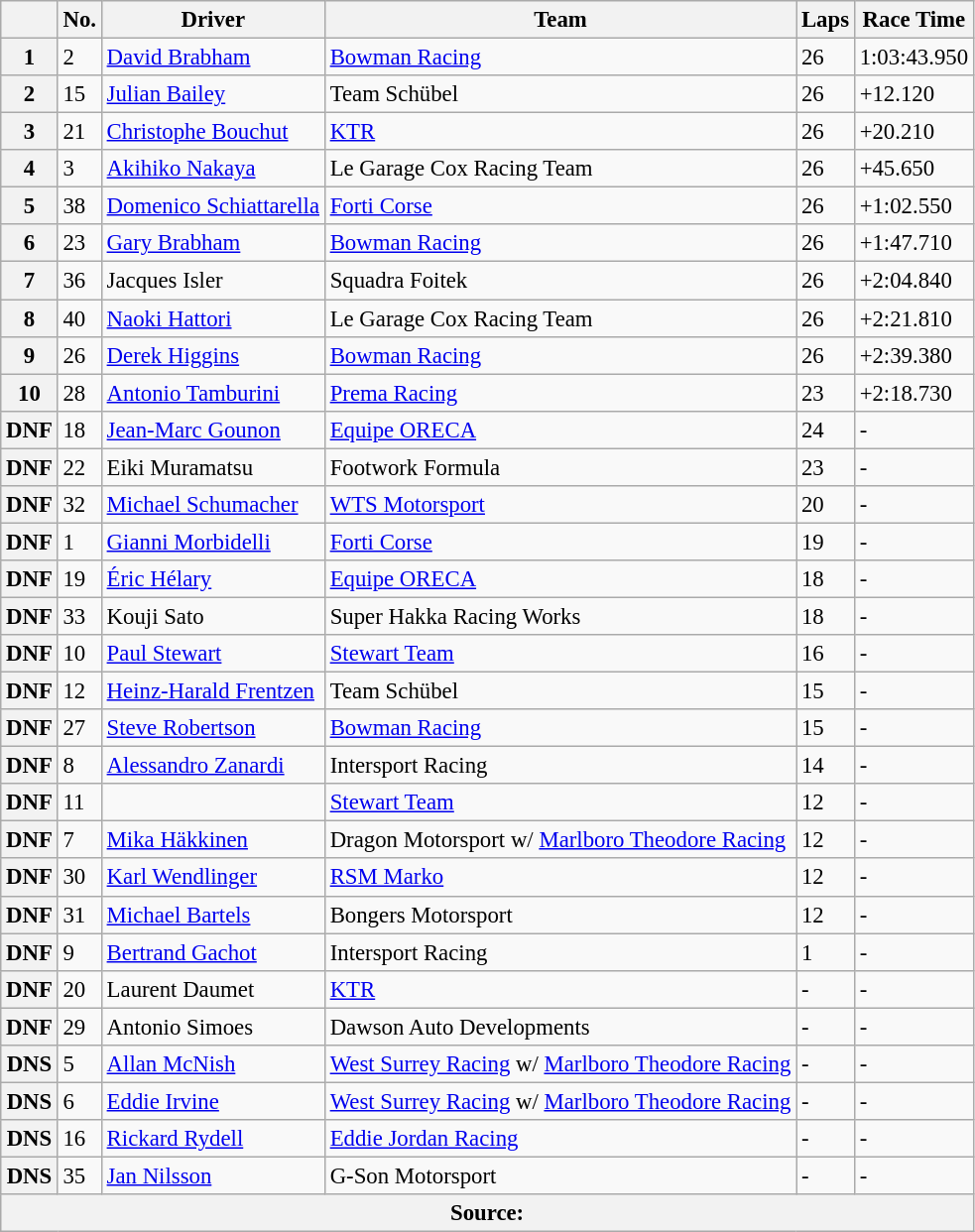<table class="wikitable" style="font-size: 95%;">
<tr>
<th></th>
<th>No.</th>
<th>Driver</th>
<th>Team</th>
<th>Laps</th>
<th>Race Time</th>
</tr>
<tr>
<th>1</th>
<td>2</td>
<td> <a href='#'>David Brabham</a></td>
<td><a href='#'>Bowman Racing</a></td>
<td>26</td>
<td>1:03:43.950</td>
</tr>
<tr>
<th>2</th>
<td>15</td>
<td> <a href='#'>Julian Bailey</a></td>
<td>Team Schübel</td>
<td>26</td>
<td>+12.120</td>
</tr>
<tr>
<th>3</th>
<td>21</td>
<td> <a href='#'>Christophe Bouchut</a></td>
<td><a href='#'>KTR</a></td>
<td>26</td>
<td>+20.210</td>
</tr>
<tr>
<th>4</th>
<td>3</td>
<td> <a href='#'>Akihiko Nakaya</a></td>
<td>Le Garage Cox Racing Team</td>
<td>26</td>
<td>+45.650</td>
</tr>
<tr>
<th>5</th>
<td>38</td>
<td> <a href='#'>Domenico Schiattarella</a></td>
<td><a href='#'>Forti Corse</a></td>
<td>26</td>
<td>+1:02.550</td>
</tr>
<tr>
<th>6</th>
<td>23</td>
<td> <a href='#'>Gary Brabham</a></td>
<td><a href='#'>Bowman Racing</a></td>
<td>26</td>
<td>+1:47.710</td>
</tr>
<tr>
<th>7</th>
<td>36</td>
<td> Jacques Isler</td>
<td>Squadra Foitek</td>
<td>26</td>
<td>+2:04.840</td>
</tr>
<tr>
<th>8</th>
<td>40</td>
<td> <a href='#'>Naoki Hattori</a></td>
<td>Le Garage Cox Racing Team</td>
<td>26</td>
<td>+2:21.810</td>
</tr>
<tr>
<th>9</th>
<td>26</td>
<td> <a href='#'>Derek Higgins</a></td>
<td><a href='#'>Bowman Racing</a></td>
<td>26</td>
<td>+2:39.380</td>
</tr>
<tr>
<th>10</th>
<td>28</td>
<td> <a href='#'>Antonio Tamburini</a></td>
<td><a href='#'>Prema Racing</a></td>
<td>23</td>
<td>+2:18.730</td>
</tr>
<tr>
<th>DNF</th>
<td>18</td>
<td> <a href='#'>Jean-Marc Gounon</a></td>
<td><a href='#'>Equipe ORECA</a></td>
<td>24</td>
<td>-</td>
</tr>
<tr>
<th>DNF</th>
<td>22</td>
<td> Eiki Muramatsu</td>
<td>Footwork Formula</td>
<td>23</td>
<td>-</td>
</tr>
<tr>
<th>DNF</th>
<td>32</td>
<td> <a href='#'>Michael Schumacher</a></td>
<td><a href='#'>WTS Motorsport</a></td>
<td>20</td>
<td>-</td>
</tr>
<tr>
<th>DNF</th>
<td>1</td>
<td> <a href='#'>Gianni Morbidelli</a></td>
<td><a href='#'>Forti Corse</a></td>
<td>19</td>
<td>-</td>
</tr>
<tr>
<th>DNF</th>
<td>19</td>
<td> <a href='#'>Éric Hélary</a></td>
<td><a href='#'>Equipe ORECA</a></td>
<td>18</td>
<td>-</td>
</tr>
<tr>
<th>DNF</th>
<td>33</td>
<td> Kouji Sato</td>
<td>Super Hakka Racing Works</td>
<td>18</td>
<td>-</td>
</tr>
<tr>
<th>DNF</th>
<td>10</td>
<td> <a href='#'>Paul Stewart</a></td>
<td><a href='#'>Stewart Team</a></td>
<td>16</td>
<td>-</td>
</tr>
<tr>
<th>DNF</th>
<td>12</td>
<td> <a href='#'>Heinz-Harald Frentzen</a></td>
<td>Team Schübel</td>
<td>15</td>
<td>-</td>
</tr>
<tr>
<th>DNF</th>
<td>27</td>
<td> <a href='#'>Steve Robertson</a></td>
<td><a href='#'>Bowman Racing</a></td>
<td>15</td>
<td>-</td>
</tr>
<tr>
<th>DNF</th>
<td>8</td>
<td> <a href='#'>Alessandro Zanardi</a></td>
<td>Intersport Racing</td>
<td>14</td>
<td>-</td>
</tr>
<tr>
<th>DNF</th>
<td>11</td>
<td> </td>
<td><a href='#'>Stewart Team</a></td>
<td>12</td>
<td>-</td>
</tr>
<tr>
<th>DNF</th>
<td>7</td>
<td> <a href='#'>Mika Häkkinen</a></td>
<td>Dragon Motorsport w/ <a href='#'>Marlboro Theodore Racing</a></td>
<td>12</td>
<td>-</td>
</tr>
<tr>
<th>DNF</th>
<td>30</td>
<td> <a href='#'>Karl Wendlinger</a></td>
<td><a href='#'>RSM Marko</a></td>
<td>12</td>
<td>-</td>
</tr>
<tr>
<th>DNF</th>
<td>31</td>
<td> <a href='#'>Michael Bartels</a></td>
<td>Bongers Motorsport</td>
<td>12</td>
<td>-</td>
</tr>
<tr>
<th>DNF</th>
<td>9</td>
<td> <a href='#'>Bertrand Gachot</a></td>
<td>Intersport Racing</td>
<td>1</td>
<td>-</td>
</tr>
<tr>
<th>DNF</th>
<td>20</td>
<td> Laurent Daumet</td>
<td><a href='#'>KTR</a></td>
<td>-</td>
<td>-</td>
</tr>
<tr>
<th>DNF</th>
<td>29</td>
<td> Antonio Simoes</td>
<td>Dawson Auto Developments</td>
<td>-</td>
<td>-</td>
</tr>
<tr>
<th>DNS</th>
<td>5</td>
<td> <a href='#'>Allan McNish</a></td>
<td><a href='#'>West Surrey Racing</a> w/ <a href='#'>Marlboro Theodore Racing</a></td>
<td>-</td>
<td>-</td>
</tr>
<tr>
<th>DNS</th>
<td>6</td>
<td> <a href='#'>Eddie Irvine</a></td>
<td><a href='#'>West Surrey Racing</a> w/ <a href='#'>Marlboro Theodore Racing</a></td>
<td>-</td>
<td>-</td>
</tr>
<tr>
<th>DNS</th>
<td>16</td>
<td> <a href='#'>Rickard Rydell</a></td>
<td><a href='#'>Eddie Jordan Racing</a></td>
<td>-</td>
<td>-</td>
</tr>
<tr>
<th>DNS</th>
<td>35</td>
<td> <a href='#'>Jan Nilsson</a></td>
<td>G-Son Motorsport</td>
<td>-</td>
<td>-</td>
</tr>
<tr>
<th colspan="6">Source:</th>
</tr>
</table>
